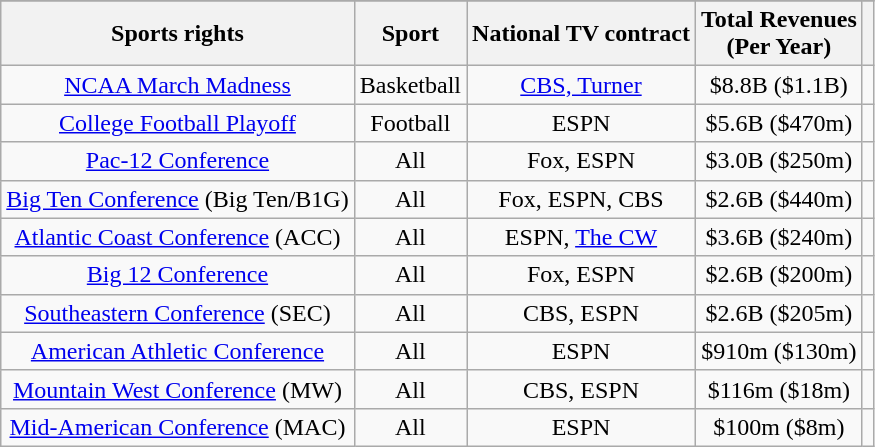<table class="wikitable sortable" style="text-align:center">
<tr>
</tr>
<tr>
<th>Sports rights</th>
<th>Sport</th>
<th>National TV contract</th>
<th>Total Revenues <br> (Per Year)</th>
<th></th>
</tr>
<tr>
<td><a href='#'>NCAA March Madness</a></td>
<td>Basketball</td>
<td><a href='#'>CBS, Turner</a></td>
<td>$8.8B ($1.1B)</td>
<td></td>
</tr>
<tr>
<td><a href='#'>College Football Playoff</a></td>
<td>Football</td>
<td>ESPN</td>
<td>$5.6B ($470m)</td>
<td></td>
</tr>
<tr>
<td><a href='#'>Pac-12 Conference</a></td>
<td>All</td>
<td>Fox, ESPN</td>
<td>$3.0B ($250m)</td>
<td></td>
</tr>
<tr>
<td><a href='#'>Big Ten Conference</a> (Big Ten/B1G)</td>
<td>All</td>
<td>Fox, ESPN, CBS</td>
<td>$2.6B ($440m)</td>
<td></td>
</tr>
<tr>
<td><a href='#'>Atlantic Coast Conference</a> (ACC)</td>
<td>All</td>
<td>ESPN, <a href='#'>The CW</a></td>
<td>$3.6B ($240m)</td>
<td></td>
</tr>
<tr>
<td><a href='#'>Big 12 Conference</a></td>
<td>All</td>
<td>Fox, ESPN</td>
<td>$2.6B ($200m)</td>
<td></td>
</tr>
<tr>
<td><a href='#'>Southeastern Conference</a> (SEC)</td>
<td>All</td>
<td>CBS, ESPN</td>
<td>$2.6B ($205m)</td>
<td></td>
</tr>
<tr>
<td><a href='#'>American Athletic Conference</a></td>
<td>All</td>
<td>ESPN</td>
<td>$910m ($130m)</td>
<td></td>
</tr>
<tr>
<td><a href='#'>Mountain West Conference</a> (MW)</td>
<td>All</td>
<td>CBS, ESPN</td>
<td>$116m ($18m)</td>
<td></td>
</tr>
<tr>
<td><a href='#'>Mid-American Conference</a> (MAC)</td>
<td>All</td>
<td>ESPN</td>
<td>$100m ($8m)</td>
<td></td>
</tr>
</table>
